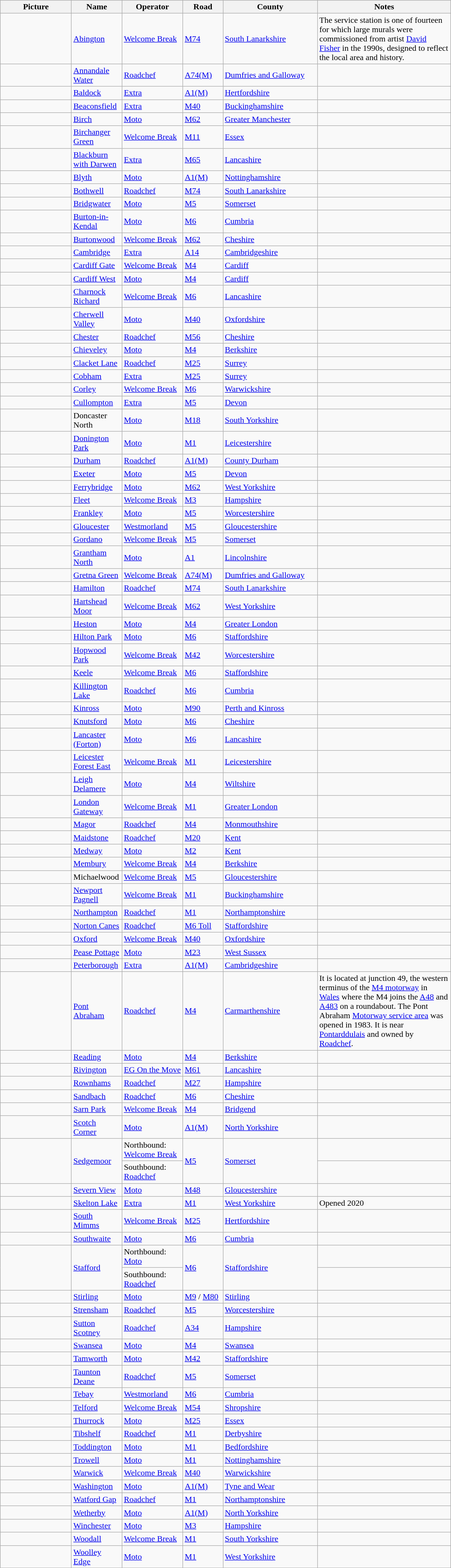<table class="wikitable sortable collapsible" border="1">
<tr>
<th width="130">Picture</th>
<th width="90">Name</th>
<th width="110">Operator</th>
<th width="70">Road</th>
<th width="175">County</th>
<th width="250" class=unsortable>Notes</th>
</tr>
<tr>
<td></td>
<td><a href='#'>Abington</a></td>
<td><a href='#'>Welcome Break</a></td>
<td><a href='#'>M74</a></td>
<td><a href='#'>South Lanarkshire</a></td>
<td>The service station is one of fourteen for which large murals were commissioned from artist <a href='#'>David Fisher</a> in the 1990s, designed to reflect the local area and history.</td>
</tr>
<tr>
<td></td>
<td><a href='#'>Annandale Water</a></td>
<td><a href='#'>Roadchef</a></td>
<td><a href='#'>A74(M)</a></td>
<td><a href='#'>Dumfries and Galloway</a></td>
<td></td>
</tr>
<tr>
<td></td>
<td><a href='#'>Baldock</a></td>
<td><a href='#'>Extra</a></td>
<td><a href='#'>A1(M)</a></td>
<td><a href='#'>Hertfordshire</a></td>
<td></td>
</tr>
<tr>
<td></td>
<td><a href='#'>Beaconsfield</a></td>
<td><a href='#'>Extra</a></td>
<td><a href='#'>M40</a></td>
<td><a href='#'>Buckinghamshire</a></td>
<td></td>
</tr>
<tr>
<td></td>
<td><a href='#'>Birch</a></td>
<td><a href='#'>Moto</a></td>
<td><a href='#'>M62</a></td>
<td><a href='#'>Greater Manchester</a></td>
<td></td>
</tr>
<tr>
<td></td>
<td><a href='#'>Birchanger Green</a></td>
<td><a href='#'>Welcome Break</a></td>
<td><a href='#'>M11</a></td>
<td><a href='#'>Essex</a></td>
<td></td>
</tr>
<tr>
<td></td>
<td><a href='#'>Blackburn with Darwen</a></td>
<td><a href='#'>Extra</a></td>
<td><a href='#'>M65</a></td>
<td><a href='#'>Lancashire</a></td>
<td></td>
</tr>
<tr>
<td></td>
<td><a href='#'>Blyth</a></td>
<td><a href='#'>Moto</a></td>
<td><a href='#'>A1(M)</a></td>
<td><a href='#'>Nottinghamshire</a></td>
<td></td>
</tr>
<tr>
<td></td>
<td><a href='#'>Bothwell</a></td>
<td><a href='#'>Roadchef</a></td>
<td><a href='#'>M74</a></td>
<td><a href='#'>South Lanarkshire</a></td>
<td></td>
</tr>
<tr>
<td></td>
<td><a href='#'>Bridgwater</a></td>
<td><a href='#'>Moto</a></td>
<td><a href='#'>M5</a></td>
<td><a href='#'>Somerset</a></td>
<td></td>
</tr>
<tr>
<td></td>
<td><a href='#'>Burton-in-Kendal</a></td>
<td><a href='#'>Moto</a></td>
<td><a href='#'>M6</a></td>
<td><a href='#'>Cumbria</a></td>
<td></td>
</tr>
<tr>
<td></td>
<td><a href='#'>Burtonwood</a></td>
<td><a href='#'>Welcome Break</a></td>
<td><a href='#'>M62</a></td>
<td><a href='#'>Cheshire</a></td>
<td></td>
</tr>
<tr>
<td></td>
<td><a href='#'>Cambridge</a></td>
<td><a href='#'>Extra</a></td>
<td><a href='#'>A14</a></td>
<td><a href='#'>Cambridgeshire</a></td>
<td></td>
</tr>
<tr>
<td></td>
<td><a href='#'>Cardiff Gate</a></td>
<td><a href='#'>Welcome Break</a></td>
<td><a href='#'>M4</a></td>
<td><a href='#'>Cardiff</a></td>
<td></td>
</tr>
<tr>
<td></td>
<td><a href='#'>Cardiff West</a></td>
<td><a href='#'>Moto</a></td>
<td><a href='#'>M4</a></td>
<td><a href='#'>Cardiff</a></td>
<td></td>
</tr>
<tr>
<td></td>
<td><a href='#'>Charnock Richard</a></td>
<td><a href='#'>Welcome Break</a></td>
<td><a href='#'>M6</a></td>
<td><a href='#'>Lancashire</a></td>
<td></td>
</tr>
<tr>
<td></td>
<td><a href='#'>Cherwell Valley</a></td>
<td><a href='#'>Moto</a></td>
<td><a href='#'>M40</a></td>
<td><a href='#'>Oxfordshire</a></td>
<td></td>
</tr>
<tr>
<td></td>
<td><a href='#'>Chester</a></td>
<td><a href='#'>Roadchef</a></td>
<td><a href='#'>M56</a></td>
<td><a href='#'>Cheshire</a></td>
<td></td>
</tr>
<tr>
<td></td>
<td><a href='#'>Chieveley</a></td>
<td><a href='#'>Moto</a></td>
<td><a href='#'>M4</a></td>
<td><a href='#'>Berkshire</a></td>
<td></td>
</tr>
<tr>
<td></td>
<td><a href='#'>Clacket Lane</a></td>
<td><a href='#'>Roadchef</a></td>
<td><a href='#'>M25</a></td>
<td><a href='#'>Surrey</a></td>
<td></td>
</tr>
<tr>
<td></td>
<td><a href='#'>Cobham</a></td>
<td><a href='#'>Extra</a></td>
<td><a href='#'>M25</a></td>
<td><a href='#'>Surrey</a></td>
<td></td>
</tr>
<tr>
<td></td>
<td><a href='#'>Corley</a></td>
<td><a href='#'>Welcome Break</a></td>
<td><a href='#'>M6</a></td>
<td><a href='#'>Warwickshire</a></td>
<td></td>
</tr>
<tr>
<td></td>
<td><a href='#'>Cullompton</a></td>
<td><a href='#'>Extra</a></td>
<td><a href='#'>M5</a></td>
<td><a href='#'>Devon</a></td>
<td></td>
</tr>
<tr>
<td></td>
<td>Doncaster North</td>
<td><a href='#'>Moto</a></td>
<td><a href='#'>M18</a></td>
<td><a href='#'>South Yorkshire</a></td>
<td></td>
</tr>
<tr>
<td></td>
<td><a href='#'>Donington Park</a></td>
<td><a href='#'>Moto</a></td>
<td><a href='#'>M1</a></td>
<td><a href='#'>Leicestershire</a></td>
<td></td>
</tr>
<tr>
<td></td>
<td><a href='#'>Durham</a></td>
<td><a href='#'>Roadchef</a></td>
<td><a href='#'>A1(M)</a></td>
<td><a href='#'>County Durham</a></td>
<td></td>
</tr>
<tr>
<td></td>
<td><a href='#'>Exeter</a></td>
<td><a href='#'>Moto</a></td>
<td><a href='#'>M5</a></td>
<td><a href='#'>Devon</a></td>
<td></td>
</tr>
<tr>
<td></td>
<td><a href='#'>Ferrybridge</a></td>
<td><a href='#'>Moto</a></td>
<td><a href='#'>M62</a></td>
<td><a href='#'>West Yorkshire</a></td>
<td></td>
</tr>
<tr>
<td></td>
<td><a href='#'>Fleet</a></td>
<td><a href='#'>Welcome Break</a></td>
<td><a href='#'>M3</a></td>
<td><a href='#'>Hampshire</a></td>
<td></td>
</tr>
<tr>
<td></td>
<td><a href='#'>Frankley</a></td>
<td><a href='#'>Moto</a></td>
<td><a href='#'>M5</a></td>
<td><a href='#'>Worcestershire</a></td>
<td></td>
</tr>
<tr>
<td></td>
<td><a href='#'>Gloucester</a></td>
<td><a href='#'>Westmorland</a></td>
<td><a href='#'>M5</a></td>
<td><a href='#'>Gloucestershire</a></td>
<td></td>
</tr>
<tr>
<td></td>
<td><a href='#'>Gordano</a></td>
<td><a href='#'>Welcome Break</a></td>
<td><a href='#'>M5</a></td>
<td><a href='#'>Somerset</a></td>
<td></td>
</tr>
<tr>
<td></td>
<td><a href='#'>Grantham North</a></td>
<td><a href='#'>Moto</a></td>
<td><a href='#'>A1</a></td>
<td><a href='#'>Lincolnshire</a></td>
<td></td>
</tr>
<tr>
<td></td>
<td><a href='#'>Gretna Green</a></td>
<td><a href='#'>Welcome Break</a></td>
<td><a href='#'>A74(M)</a></td>
<td><a href='#'>Dumfries and Galloway</a></td>
<td></td>
</tr>
<tr>
<td></td>
<td><a href='#'>Hamilton</a></td>
<td><a href='#'>Roadchef</a></td>
<td><a href='#'>M74</a></td>
<td><a href='#'>South Lanarkshire</a></td>
<td></td>
</tr>
<tr>
<td></td>
<td><a href='#'>Hartshead Moor</a></td>
<td><a href='#'>Welcome Break</a></td>
<td><a href='#'>M62</a></td>
<td><a href='#'>West Yorkshire</a></td>
<td></td>
</tr>
<tr>
<td></td>
<td><a href='#'>Heston</a></td>
<td><a href='#'>Moto</a></td>
<td><a href='#'>M4</a></td>
<td><a href='#'>Greater London</a></td>
<td></td>
</tr>
<tr>
<td></td>
<td><a href='#'>Hilton Park</a></td>
<td><a href='#'>Moto</a></td>
<td><a href='#'>M6</a></td>
<td><a href='#'>Staffordshire</a></td>
<td></td>
</tr>
<tr>
<td></td>
<td><a href='#'>Hopwood Park</a></td>
<td><a href='#'>Welcome Break</a></td>
<td><a href='#'>M42</a></td>
<td><a href='#'>Worcestershire</a></td>
<td></td>
</tr>
<tr>
<td></td>
<td><a href='#'>Keele</a></td>
<td><a href='#'>Welcome Break</a></td>
<td><a href='#'>M6</a></td>
<td><a href='#'>Staffordshire</a></td>
<td></td>
</tr>
<tr>
<td></td>
<td><a href='#'>Killington Lake</a></td>
<td><a href='#'>Roadchef</a></td>
<td><a href='#'>M6</a></td>
<td><a href='#'>Cumbria</a></td>
<td></td>
</tr>
<tr>
<td></td>
<td><a href='#'>Kinross</a></td>
<td><a href='#'>Moto</a></td>
<td><a href='#'>M90</a></td>
<td><a href='#'>Perth and Kinross</a></td>
<td></td>
</tr>
<tr>
<td></td>
<td><a href='#'>Knutsford</a></td>
<td><a href='#'>Moto</a></td>
<td><a href='#'>M6</a></td>
<td><a href='#'>Cheshire</a></td>
<td></td>
</tr>
<tr>
<td></td>
<td><a href='#'>Lancaster (Forton)</a></td>
<td><a href='#'>Moto</a></td>
<td><a href='#'>M6</a></td>
<td><a href='#'>Lancashire</a></td>
<td></td>
</tr>
<tr>
<td></td>
<td><a href='#'>Leicester Forest East</a></td>
<td><a href='#'>Welcome Break</a></td>
<td><a href='#'>M1</a></td>
<td><a href='#'>Leicestershire</a></td>
<td></td>
</tr>
<tr>
<td></td>
<td><a href='#'>Leigh Delamere</a></td>
<td><a href='#'>Moto</a></td>
<td><a href='#'>M4</a></td>
<td><a href='#'>Wiltshire</a></td>
<td></td>
</tr>
<tr>
<td></td>
<td><a href='#'>London Gateway</a></td>
<td><a href='#'>Welcome Break</a></td>
<td><a href='#'>M1</a></td>
<td><a href='#'>Greater London</a></td>
<td></td>
</tr>
<tr>
<td></td>
<td><a href='#'>Magor</a></td>
<td><a href='#'>Roadchef</a></td>
<td><a href='#'>M4</a></td>
<td><a href='#'>Monmouthshire</a></td>
<td></td>
</tr>
<tr>
<td></td>
<td><a href='#'>Maidstone</a></td>
<td><a href='#'>Roadchef</a></td>
<td><a href='#'>M20</a></td>
<td><a href='#'>Kent</a></td>
<td></td>
</tr>
<tr>
<td></td>
<td><a href='#'>Medway</a></td>
<td><a href='#'>Moto</a></td>
<td><a href='#'>M2</a></td>
<td><a href='#'>Kent</a></td>
<td></td>
</tr>
<tr>
<td></td>
<td><a href='#'>Membury</a></td>
<td><a href='#'>Welcome Break</a></td>
<td><a href='#'>M4</a></td>
<td><a href='#'>Berkshire</a></td>
<td></td>
</tr>
<tr>
<td></td>
<td>Michaelwood</td>
<td><a href='#'>Welcome Break</a></td>
<td><a href='#'>M5</a></td>
<td><a href='#'>Gloucestershire</a></td>
<td></td>
</tr>
<tr>
<td></td>
<td><a href='#'>Newport Pagnell</a></td>
<td><a href='#'>Welcome Break</a></td>
<td><a href='#'>M1</a></td>
<td><a href='#'>Buckinghamshire</a></td>
<td></td>
</tr>
<tr>
<td></td>
<td><a href='#'>Northampton</a></td>
<td><a href='#'>Roadchef</a></td>
<td><a href='#'>M1</a></td>
<td><a href='#'>Northamptonshire</a></td>
<td></td>
</tr>
<tr>
<td></td>
<td><a href='#'>Norton Canes</a></td>
<td><a href='#'>Roadchef</a></td>
<td><a href='#'>M6 Toll</a></td>
<td><a href='#'>Staffordshire</a></td>
<td></td>
</tr>
<tr>
<td></td>
<td><a href='#'>Oxford</a></td>
<td><a href='#'>Welcome Break</a></td>
<td><a href='#'>M40</a></td>
<td><a href='#'>Oxfordshire</a></td>
<td></td>
</tr>
<tr>
<td></td>
<td><a href='#'>Pease Pottage</a></td>
<td><a href='#'>Moto</a></td>
<td><a href='#'>M23</a></td>
<td><a href='#'>West Sussex</a></td>
<td></td>
</tr>
<tr>
<td></td>
<td><a href='#'>Peterborough</a></td>
<td><a href='#'>Extra</a></td>
<td><a href='#'>A1(M)</a></td>
<td><a href='#'>Cambridgeshire</a></td>
<td></td>
</tr>
<tr>
<td></td>
<td><a href='#'>Pont Abraham</a></td>
<td><a href='#'>Roadchef</a></td>
<td><a href='#'>M4</a></td>
<td><a href='#'>Carmarthenshire</a></td>
<td>It is located at junction 49, the western terminus of the <a href='#'>M4 motorway</a> in <a href='#'>Wales</a> where the M4 joins the <a href='#'>A48</a> and <a href='#'>A483</a> on a roundabout. The Pont Abraham <a href='#'>Motorway service area</a> was opened in 1983. It is near <a href='#'>Pontarddulais</a> and owned by <a href='#'>Roadchef</a>.</td>
</tr>
<tr>
<td></td>
<td><a href='#'>Reading</a></td>
<td><a href='#'>Moto</a></td>
<td><a href='#'>M4</a></td>
<td><a href='#'>Berkshire</a></td>
<td></td>
</tr>
<tr>
<td></td>
<td><a href='#'>Rivington</a></td>
<td><a href='#'>EG On the Move</a></td>
<td><a href='#'>M61</a></td>
<td><a href='#'>Lancashire</a></td>
<td></td>
</tr>
<tr>
<td></td>
<td><a href='#'>Rownhams</a></td>
<td><a href='#'>Roadchef</a></td>
<td><a href='#'>M27</a></td>
<td><a href='#'>Hampshire</a></td>
<td></td>
</tr>
<tr>
<td></td>
<td><a href='#'>Sandbach</a></td>
<td><a href='#'>Roadchef</a></td>
<td><a href='#'>M6</a></td>
<td><a href='#'>Cheshire</a></td>
<td></td>
</tr>
<tr>
<td></td>
<td><a href='#'>Sarn Park</a></td>
<td><a href='#'>Welcome Break</a></td>
<td><a href='#'>M4</a></td>
<td><a href='#'>Bridgend</a></td>
<td></td>
</tr>
<tr>
<td></td>
<td><a href='#'>Scotch Corner</a></td>
<td><a href='#'>Moto</a></td>
<td><a href='#'>A1(M)</a></td>
<td><a href='#'>North Yorkshire</a></td>
<td></td>
</tr>
<tr>
<td rowspan=2></td>
<td rowspan=2><a href='#'>Sedgemoor</a></td>
<td>Northbound:<br><a href='#'>Welcome Break</a></td>
<td rowspan=2><a href='#'>M5</a></td>
<td rowspan=2><a href='#'>Somerset</a></td>
<td></td>
</tr>
<tr>
<td>Southbound:<br><a href='#'>Roadchef</a></td>
<td></td>
</tr>
<tr>
<td></td>
<td><a href='#'>Severn View</a></td>
<td><a href='#'>Moto</a></td>
<td><a href='#'>M48</a></td>
<td><a href='#'>Gloucestershire</a></td>
<td></td>
</tr>
<tr>
<td></td>
<td><a href='#'>Skelton Lake</a></td>
<td><a href='#'>Extra</a></td>
<td><a href='#'>M1</a></td>
<td><a href='#'>West Yorkshire</a></td>
<td>Opened 2020</td>
</tr>
<tr>
<td></td>
<td><a href='#'>South Mimms</a></td>
<td><a href='#'>Welcome Break</a></td>
<td><a href='#'>M25</a></td>
<td><a href='#'>Hertfordshire</a></td>
<td></td>
</tr>
<tr>
<td></td>
<td><a href='#'>Southwaite</a></td>
<td><a href='#'>Moto</a></td>
<td><a href='#'>M6</a></td>
<td><a href='#'>Cumbria</a></td>
<td></td>
</tr>
<tr>
<td rowspan=2></td>
<td rowspan=2><a href='#'>Stafford</a></td>
<td>Northbound:<br><a href='#'>Moto</a></td>
<td rowspan=2><a href='#'>M6</a></td>
<td rowspan=2><a href='#'>Staffordshire</a></td>
<td></td>
</tr>
<tr>
<td>Southbound:<br><a href='#'>Roadchef</a></td>
<td></td>
</tr>
<tr>
<td></td>
<td><a href='#'>Stirling</a></td>
<td><a href='#'>Moto</a></td>
<td><a href='#'>M9</a> / <a href='#'>M80</a></td>
<td><a href='#'>Stirling</a></td>
<td></td>
</tr>
<tr>
<td></td>
<td><a href='#'>Strensham</a></td>
<td><a href='#'>Roadchef</a></td>
<td><a href='#'>M5</a></td>
<td><a href='#'>Worcestershire</a></td>
<td></td>
</tr>
<tr>
<td></td>
<td><a href='#'>Sutton Scotney</a></td>
<td><a href='#'>Roadchef</a></td>
<td><a href='#'>A34</a></td>
<td><a href='#'>Hampshire</a></td>
<td></td>
</tr>
<tr>
<td></td>
<td><a href='#'>Swansea</a></td>
<td><a href='#'>Moto</a></td>
<td><a href='#'>M4</a></td>
<td><a href='#'>Swansea</a></td>
<td></td>
</tr>
<tr>
<td></td>
<td><a href='#'>Tamworth</a></td>
<td><a href='#'>Moto</a></td>
<td><a href='#'>M42</a></td>
<td><a href='#'>Staffordshire</a></td>
<td></td>
</tr>
<tr>
<td></td>
<td><a href='#'>Taunton Deane</a></td>
<td><a href='#'>Roadchef</a></td>
<td><a href='#'>M5</a></td>
<td><a href='#'>Somerset</a></td>
<td></td>
</tr>
<tr>
<td></td>
<td><a href='#'>Tebay</a></td>
<td><a href='#'>Westmorland</a></td>
<td><a href='#'>M6</a></td>
<td><a href='#'>Cumbria</a></td>
<td></td>
</tr>
<tr>
<td></td>
<td><a href='#'>Telford</a></td>
<td><a href='#'>Welcome Break</a></td>
<td><a href='#'>M54</a></td>
<td><a href='#'>Shropshire</a></td>
<td></td>
</tr>
<tr>
<td></td>
<td><a href='#'>Thurrock</a></td>
<td><a href='#'>Moto</a></td>
<td><a href='#'>M25</a></td>
<td><a href='#'>Essex</a></td>
<td></td>
</tr>
<tr>
<td></td>
<td><a href='#'>Tibshelf</a></td>
<td><a href='#'>Roadchef</a></td>
<td><a href='#'>M1</a></td>
<td><a href='#'>Derbyshire</a></td>
<td></td>
</tr>
<tr>
<td></td>
<td><a href='#'>Toddington</a></td>
<td><a href='#'>Moto</a></td>
<td><a href='#'>M1</a></td>
<td><a href='#'>Bedfordshire</a></td>
<td></td>
</tr>
<tr>
<td></td>
<td><a href='#'>Trowell</a></td>
<td><a href='#'>Moto</a></td>
<td><a href='#'>M1</a></td>
<td><a href='#'>Nottinghamshire</a></td>
<td></td>
</tr>
<tr>
<td></td>
<td><a href='#'>Warwick</a></td>
<td><a href='#'>Welcome Break</a></td>
<td><a href='#'>M40</a></td>
<td><a href='#'>Warwickshire</a></td>
<td></td>
</tr>
<tr>
<td></td>
<td><a href='#'>Washington</a></td>
<td><a href='#'>Moto</a></td>
<td><a href='#'>A1(M)</a></td>
<td><a href='#'>Tyne and Wear</a></td>
<td></td>
</tr>
<tr>
<td></td>
<td><a href='#'>Watford Gap</a></td>
<td><a href='#'>Roadchef</a></td>
<td><a href='#'>M1</a></td>
<td><a href='#'>Northamptonshire</a></td>
<td></td>
</tr>
<tr>
<td></td>
<td><a href='#'>Wetherby</a></td>
<td><a href='#'>Moto</a></td>
<td><a href='#'>A1(M)</a></td>
<td><a href='#'>North Yorkshire</a></td>
<td></td>
</tr>
<tr>
<td></td>
<td><a href='#'>Winchester</a></td>
<td><a href='#'>Moto</a></td>
<td><a href='#'>M3</a></td>
<td><a href='#'>Hampshire</a></td>
<td></td>
</tr>
<tr>
<td></td>
<td><a href='#'>Woodall</a></td>
<td><a href='#'>Welcome Break</a></td>
<td><a href='#'>M1</a></td>
<td><a href='#'>South Yorkshire</a></td>
<td></td>
</tr>
<tr>
<td></td>
<td><a href='#'>Woolley Edge</a></td>
<td><a href='#'>Moto</a></td>
<td><a href='#'>M1</a></td>
<td><a href='#'>West Yorkshire</a></td>
<td></td>
</tr>
</table>
